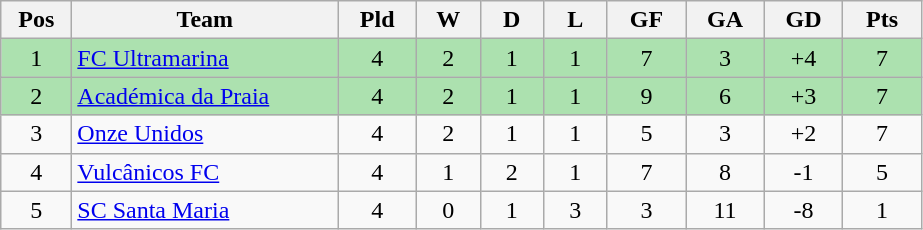<table class="wikitable" style="text-align: center;">
<tr>
<th style="width: 40px;">Pos</th>
<th style="width: 170px;">Team</th>
<th style="width: 45px;">Pld</th>
<th style="width: 35px;">W</th>
<th style="width: 35px;">D</th>
<th style="width: 35px;">L</th>
<th style="width: 45px;">GF</th>
<th style="width: 45px;">GA</th>
<th style="width: 45px;">GD</th>
<th style="width: 45px;">Pts</th>
</tr>
<tr style="background:#ACE1AF;">
<td>1</td>
<td style="text-align: left;"><a href='#'>FC Ultramarina</a></td>
<td>4</td>
<td>2</td>
<td>1</td>
<td>1</td>
<td>7</td>
<td>3</td>
<td>+4</td>
<td>7</td>
</tr>
<tr style="background:#ACE1AF;">
<td>2</td>
<td style="text-align: left;"><a href='#'>Académica da Praia</a></td>
<td>4</td>
<td>2</td>
<td>1</td>
<td>1</td>
<td>9</td>
<td>6</td>
<td>+3</td>
<td>7</td>
</tr>
<tr>
<td>3</td>
<td style="text-align: left;"><a href='#'>Onze Unidos</a></td>
<td>4</td>
<td>2</td>
<td>1</td>
<td>1</td>
<td>5</td>
<td>3</td>
<td>+2</td>
<td>7</td>
</tr>
<tr>
<td>4</td>
<td style="text-align: left;"><a href='#'>Vulcânicos FC</a></td>
<td>4</td>
<td>1</td>
<td>2</td>
<td>1</td>
<td>7</td>
<td>8</td>
<td>-1</td>
<td>5</td>
</tr>
<tr>
<td>5</td>
<td style="text-align: left;"><a href='#'>SC Santa Maria</a></td>
<td>4</td>
<td>0</td>
<td>1</td>
<td>3</td>
<td>3</td>
<td>11</td>
<td>-8</td>
<td>1</td>
</tr>
</table>
